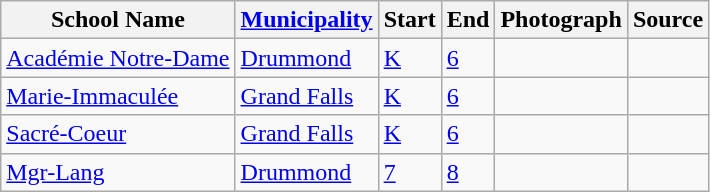<table class="wikitable sortable">
<tr>
<th>School Name</th>
<th><a href='#'>Municipality</a></th>
<th>Start</th>
<th>End</th>
<th>Photograph</th>
<th>Source</th>
</tr>
<tr>
<td><a href='#'>Académie Notre-Dame</a></td>
<td><a href='#'>Drummond</a></td>
<td><a href='#'>K</a></td>
<td><a href='#'>6</a></td>
<td></td>
<td></td>
</tr>
<tr>
<td><a href='#'>Marie-Immaculée</a></td>
<td><a href='#'>Grand Falls</a></td>
<td><a href='#'>K</a></td>
<td><a href='#'>6</a></td>
<td></td>
<td></td>
</tr>
<tr>
<td><a href='#'>Sacré-Coeur</a></td>
<td><a href='#'>Grand Falls</a></td>
<td><a href='#'>K</a></td>
<td><a href='#'>6</a></td>
<td></td>
<td></td>
</tr>
<tr>
<td><a href='#'>Mgr-Lang</a></td>
<td><a href='#'>Drummond</a></td>
<td><a href='#'>7</a></td>
<td><a href='#'>8</a></td>
<td></td>
<td></td>
</tr>
</table>
